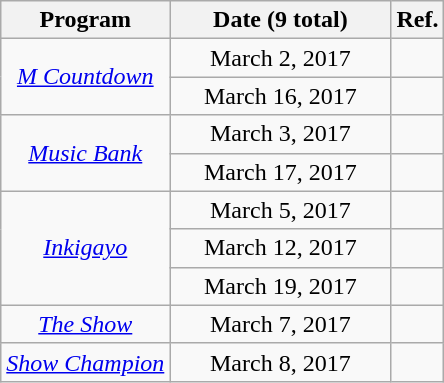<table class="wikitable" style="text-align:center">
<tr>
<th>Program</th>
<th width="140">Date (9 total)</th>
<th>Ref.</th>
</tr>
<tr>
<td rowspan="2"><em><a href='#'>M Countdown</a></em></td>
<td>March 2, 2017</td>
<td></td>
</tr>
<tr>
<td>March 16, 2017</td>
<td></td>
</tr>
<tr>
<td rowspan="2"><em><a href='#'>Music Bank</a></em></td>
<td>March 3, 2017</td>
<td></td>
</tr>
<tr>
<td>March 17, 2017</td>
<td></td>
</tr>
<tr>
<td rowspan="3"><em><a href='#'>Inkigayo</a></em></td>
<td>March 5, 2017</td>
<td></td>
</tr>
<tr>
<td>March 12, 2017</td>
<td></td>
</tr>
<tr>
<td>March 19, 2017</td>
<td></td>
</tr>
<tr>
<td><em><a href='#'>The Show</a></em></td>
<td>March 7, 2017</td>
<td></td>
</tr>
<tr>
<td><em><a href='#'>Show Champion</a></em></td>
<td>March 8, 2017</td>
<td></td>
</tr>
</table>
